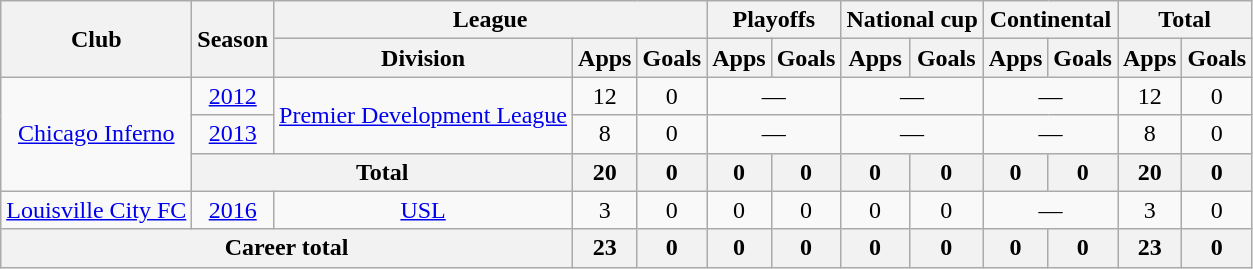<table class="wikitable" style="text-align: center">
<tr>
<th rowspan="2">Club</th>
<th rowspan="2">Season</th>
<th colspan="3">League</th>
<th colspan="2">Playoffs</th>
<th colspan="2">National cup</th>
<th colspan="2">Continental</th>
<th colspan="2">Total</th>
</tr>
<tr>
<th>Division</th>
<th>Apps</th>
<th>Goals</th>
<th>Apps</th>
<th>Goals</th>
<th>Apps</th>
<th>Goals</th>
<th>Apps</th>
<th>Goals</th>
<th>Apps</th>
<th>Goals</th>
</tr>
<tr>
<td rowspan=3><a href='#'>Chicago Inferno</a></td>
<td><a href='#'>2012</a></td>
<td rowspan=2><a href='#'>Premier Development League</a></td>
<td>12</td>
<td>0</td>
<td colspan="2">—</td>
<td colspan="2">—</td>
<td colspan="2">—</td>
<td>12</td>
<td>0</td>
</tr>
<tr>
<td><a href='#'>2013</a></td>
<td>8</td>
<td>0</td>
<td colspan="2">—</td>
<td colspan="2">—</td>
<td colspan="2">—</td>
<td>8</td>
<td>0</td>
</tr>
<tr>
<th colspan="2">Total</th>
<th>20</th>
<th>0</th>
<th>0</th>
<th>0</th>
<th>0</th>
<th>0</th>
<th>0</th>
<th>0</th>
<th>20</th>
<th>0</th>
</tr>
<tr>
<td><a href='#'>Louisville City FC</a></td>
<td><a href='#'>2016</a></td>
<td><a href='#'>USL</a></td>
<td>3</td>
<td>0</td>
<td>0</td>
<td>0</td>
<td>0</td>
<td>0</td>
<td colspan="2">—</td>
<td>3</td>
<td>0</td>
</tr>
<tr>
<th colspan="3">Career total</th>
<th>23</th>
<th>0</th>
<th>0</th>
<th>0</th>
<th>0</th>
<th>0</th>
<th>0</th>
<th>0</th>
<th>23</th>
<th>0</th>
</tr>
</table>
